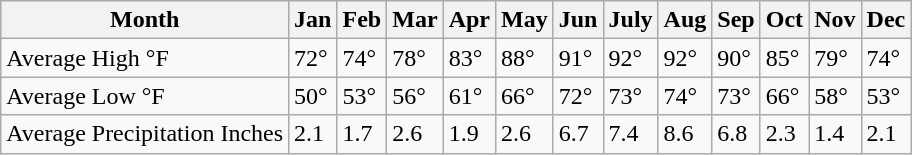<table class="wikitable">
<tr>
<th>Month</th>
<th>Jan</th>
<th>Feb</th>
<th>Mar</th>
<th>Apr</th>
<th>May</th>
<th>Jun</th>
<th>July</th>
<th>Aug</th>
<th>Sep</th>
<th>Oct</th>
<th>Nov</th>
<th>Dec</th>
</tr>
<tr>
<td>Average High °F</td>
<td>72°</td>
<td>74°</td>
<td>78°</td>
<td>83°</td>
<td>88°</td>
<td>91°</td>
<td>92°</td>
<td>92°</td>
<td>90°</td>
<td>85°</td>
<td>79°</td>
<td>74°</td>
</tr>
<tr>
<td>Average Low °F</td>
<td>50°</td>
<td>53°</td>
<td>56°</td>
<td>61°</td>
<td>66°</td>
<td>72°</td>
<td>73°</td>
<td>74°</td>
<td>73°</td>
<td>66°</td>
<td>58°</td>
<td>53°</td>
</tr>
<tr>
<td>Average Precipitation Inches</td>
<td>2.1</td>
<td>1.7</td>
<td>2.6</td>
<td>1.9</td>
<td>2.6</td>
<td>6.7</td>
<td>7.4</td>
<td>8.6</td>
<td>6.8</td>
<td>2.3</td>
<td>1.4</td>
<td>2.1</td>
</tr>
</table>
